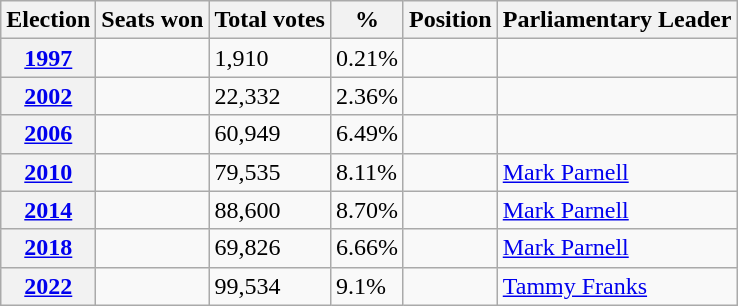<table class="wikitable sortable">
<tr>
<th>Election</th>
<th>Seats won</th>
<th>Total votes</th>
<th>%</th>
<th>Position</th>
<th>Parliamentary Leader</th>
</tr>
<tr>
<th><a href='#'>1997</a></th>
<td></td>
<td>1,910</td>
<td>0.21%</td>
<td></td>
<td></td>
</tr>
<tr>
<th><a href='#'>2002</a></th>
<td></td>
<td>22,332</td>
<td>2.36%</td>
<td></td>
<td></td>
</tr>
<tr>
<th><a href='#'>2006</a></th>
<td></td>
<td>60,949</td>
<td>6.49%</td>
<td></td>
<td></td>
</tr>
<tr>
<th><a href='#'>2010</a></th>
<td></td>
<td>79,535</td>
<td>8.11%</td>
<td></td>
<td><a href='#'>Mark Parnell</a></td>
</tr>
<tr>
<th><a href='#'>2014</a></th>
<td></td>
<td>88,600</td>
<td>8.70%</td>
<td></td>
<td><a href='#'>Mark Parnell</a></td>
</tr>
<tr>
<th><a href='#'>2018</a></th>
<td></td>
<td>69,826</td>
<td>6.66%</td>
<td></td>
<td><a href='#'>Mark Parnell</a></td>
</tr>
<tr>
<th><a href='#'>2022</a></th>
<td></td>
<td>99,534</td>
<td>9.1%</td>
<td></td>
<td><a href='#'>Tammy Franks</a></td>
</tr>
</table>
